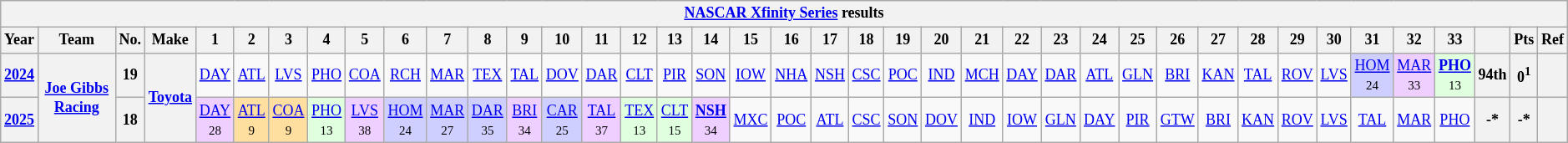<table class="wikitable" style="text-align:center; font-size:75%">
<tr>
<th colspan=42><a href='#'>NASCAR Xfinity Series</a> results</th>
</tr>
<tr>
<th>Year</th>
<th>Team</th>
<th>No.</th>
<th>Make</th>
<th>1</th>
<th>2</th>
<th>3</th>
<th>4</th>
<th>5</th>
<th>6</th>
<th>7</th>
<th>8</th>
<th>9</th>
<th>10</th>
<th>11</th>
<th>12</th>
<th>13</th>
<th>14</th>
<th>15</th>
<th>16</th>
<th>17</th>
<th>18</th>
<th>19</th>
<th>20</th>
<th>21</th>
<th>22</th>
<th>23</th>
<th>24</th>
<th>25</th>
<th>26</th>
<th>27</th>
<th>28</th>
<th>29</th>
<th>30</th>
<th>31</th>
<th>32</th>
<th>33</th>
<th></th>
<th>Pts</th>
<th>Ref</th>
</tr>
<tr>
<th><a href='#'>2024</a></th>
<th rowspan=2><a href='#'>Joe Gibbs Racing</a></th>
<th>19</th>
<th rowspan=2><a href='#'>Toyota</a></th>
<td><a href='#'>DAY</a></td>
<td><a href='#'>ATL</a></td>
<td><a href='#'>LVS</a></td>
<td><a href='#'>PHO</a></td>
<td><a href='#'>COA</a></td>
<td><a href='#'>RCH</a></td>
<td><a href='#'>MAR</a></td>
<td><a href='#'>TEX</a></td>
<td><a href='#'>TAL</a></td>
<td><a href='#'>DOV</a></td>
<td><a href='#'>DAR</a></td>
<td><a href='#'>CLT</a></td>
<td><a href='#'>PIR</a></td>
<td><a href='#'>SON</a></td>
<td><a href='#'>IOW</a></td>
<td><a href='#'>NHA</a></td>
<td><a href='#'>NSH</a></td>
<td><a href='#'>CSC</a></td>
<td><a href='#'>POC</a></td>
<td><a href='#'>IND</a></td>
<td><a href='#'>MCH</a></td>
<td><a href='#'>DAY</a></td>
<td><a href='#'>DAR</a></td>
<td><a href='#'>ATL</a></td>
<td><a href='#'>GLN</a></td>
<td><a href='#'>BRI</a></td>
<td><a href='#'>KAN</a></td>
<td><a href='#'>TAL</a></td>
<td><a href='#'>ROV</a></td>
<td><a href='#'>LVS</a></td>
<td style="background:#CFCFFF;"><a href='#'>HOM</a><br><small>24</small></td>
<td style="background:#EFCFFF;"><a href='#'>MAR</a><br><small>33</small></td>
<td style="background:#DFFFDF;"><strong><a href='#'>PHO</a></strong><br><small>13</small></td>
<th>94th</th>
<th>0<sup>1</sup></th>
<th></th>
</tr>
<tr>
<th><a href='#'>2025</a></th>
<th>18</th>
<td style="background:#EFCFFF;"><a href='#'>DAY</a><br><small>28</small></td>
<td style="background:#FFDF9F;"><a href='#'>ATL</a><br><small>9</small></td>
<td style="background:#FFDF9F;"><a href='#'>COA</a><br><small>9</small></td>
<td style="background:#DFFFDF;"><a href='#'>PHO</a><br><small>13</small></td>
<td style="background:#EFCFFF;"><a href='#'>LVS</a><br><small>38</small></td>
<td style="background:#CFCFFF;"><a href='#'>HOM</a><br><small>24</small></td>
<td style="background:#CFCFFF;"><a href='#'>MAR</a><br><small>27</small></td>
<td style="background:#CFCFFF;"><a href='#'>DAR</a><br><small>35</small></td>
<td style="background:#EFCFFF;"><a href='#'>BRI</a><br><small>34</small></td>
<td style="background:#CFCFFF;"><a href='#'>CAR</a><br><small>25</small></td>
<td style="background:#EFCFFF;"><a href='#'>TAL</a><br><small>37</small></td>
<td style="background:#DFFFDF;"><a href='#'>TEX</a><br><small>13</small></td>
<td style="background:#DFFFDF;"><a href='#'>CLT</a><br><small>15</small></td>
<td style="background:#EFCFFF;"><strong><a href='#'>NSH</a></strong><br><small>34</small></td>
<td><a href='#'>MXC</a></td>
<td><a href='#'>POC</a></td>
<td><a href='#'>ATL</a></td>
<td><a href='#'>CSC</a></td>
<td><a href='#'>SON</a></td>
<td><a href='#'>DOV</a></td>
<td><a href='#'>IND</a></td>
<td><a href='#'>IOW</a></td>
<td><a href='#'>GLN</a></td>
<td><a href='#'>DAY</a></td>
<td><a href='#'>PIR</a></td>
<td><a href='#'>GTW</a></td>
<td><a href='#'>BRI</a></td>
<td><a href='#'>KAN</a></td>
<td><a href='#'>ROV</a></td>
<td><a href='#'>LVS</a></td>
<td><a href='#'>TAL</a></td>
<td><a href='#'>MAR</a></td>
<td><a href='#'>PHO</a></td>
<th>-*</th>
<th>-*</th>
<th></th>
</tr>
</table>
